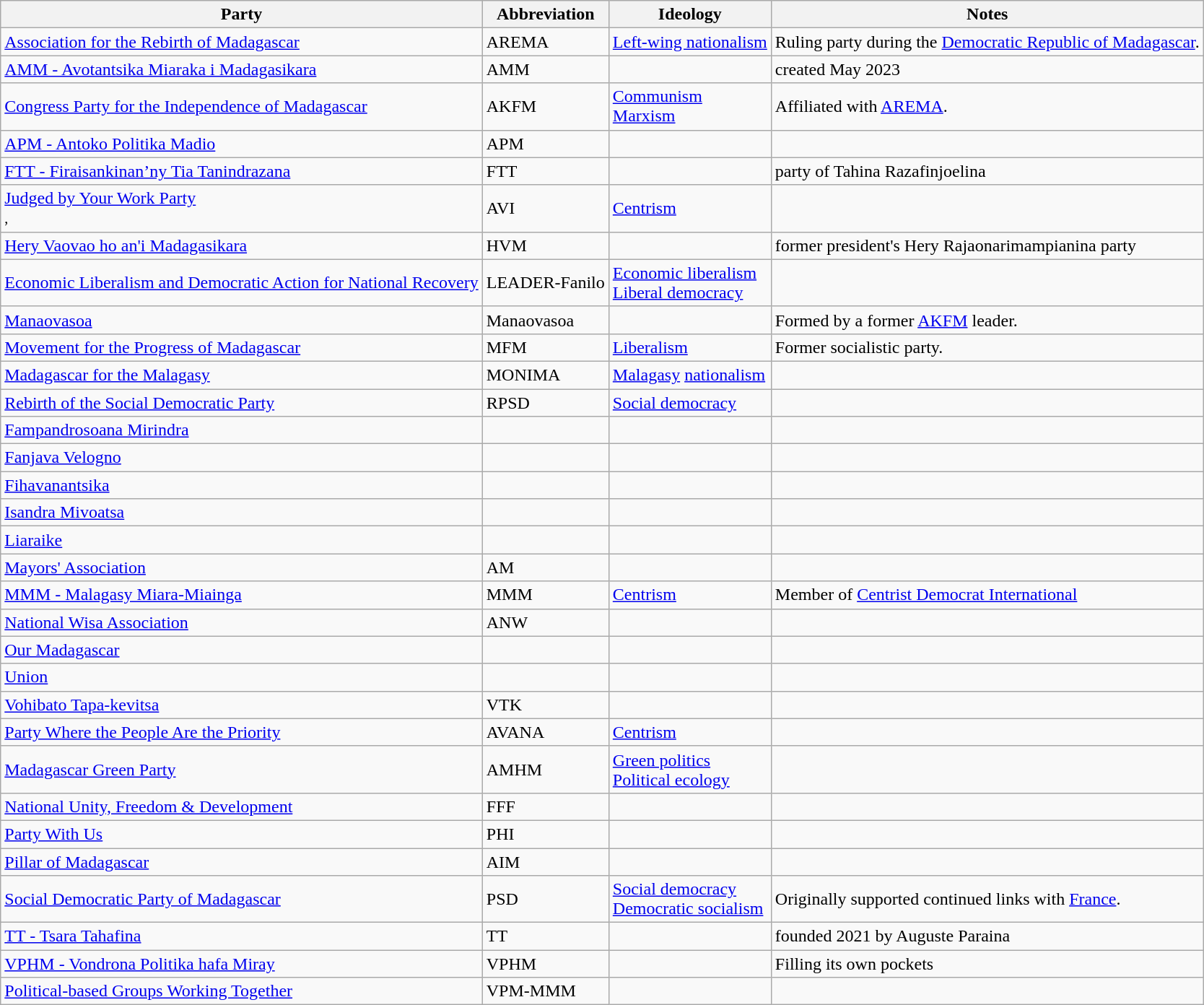<table class="wikitable">
<tr>
<th>Party</th>
<th>Abbreviation</th>
<th>Ideology</th>
<th>Notes</th>
</tr>
<tr>
<td><a href='#'>Association for the Rebirth of Madagascar</a><br><small></small></td>
<td>AREMA</td>
<td><a href='#'>Left-wing nationalism</a></td>
<td>Ruling party during the <a href='#'>Democratic Republic of Madagascar</a>.</td>
</tr>
<tr>
<td><a href='#'>AMM - Avotantsika Miaraka i Madagasikara</a><br></td>
<td>AMM</td>
<td></td>
<td>created May 2023</td>
</tr>
<tr>
<td><a href='#'>Congress Party for the Independence of Madagascar</a><br><small></small></td>
<td>AKFM</td>
<td><a href='#'>Communism</a><br><a href='#'>Marxism</a></td>
<td>Affiliated with <a href='#'>AREMA</a>.</td>
</tr>
<tr>
<td><a href='#'>APM - Antoko Politika Madio</a><br></td>
<td>APM</td>
<td></td>
<td></td>
</tr>
<tr>
<td><a href='#'>FTT - Firaisankinan’ny Tia Tanindrazana</a><br></td>
<td>FTT</td>
<td></td>
<td>party of Tahina Razafinjoelina</td>
</tr>
<tr>
<td><a href='#'>Judged by Your Work Party</a><br><small>, </small></td>
<td>AVI</td>
<td><a href='#'>Centrism</a></td>
<td></td>
</tr>
<tr>
<td><a href='#'>Hery Vaovao ho an'i Madagasikara</a></td>
<td>HVM</td>
<td></td>
<td>former president's Hery Rajaonarimampianina party</td>
</tr>
<tr>
<td><a href='#'>Economic Liberalism and Democratic Action for National Recovery</a><br><small></small></td>
<td>LEADER-Fanilo</td>
<td><a href='#'>Economic liberalism</a><br><a href='#'>Liberal democracy</a></td>
<td></td>
</tr>
<tr>
<td><a href='#'>Manaovasoa</a><br><small></small></td>
<td>Manaovasoa</td>
<td></td>
<td>Formed by a former <a href='#'>AKFM</a> leader.</td>
</tr>
<tr>
<td><a href='#'>Movement for the Progress of Madagascar</a><br><small></small></td>
<td>MFM</td>
<td><a href='#'>Liberalism</a></td>
<td>Former socialistic party.</td>
</tr>
<tr>
<td><a href='#'>Madagascar for the Malagasy</a><br><small></small></td>
<td>MONIMA</td>
<td><a href='#'>Malagasy</a> <a href='#'>nationalism</a></td>
<td></td>
</tr>
<tr>
<td><a href='#'>Rebirth of the Social Democratic Party</a><br><small></small></td>
<td>RPSD</td>
<td><a href='#'>Social democracy</a></td>
<td></td>
</tr>
<tr>
<td><a href='#'>Fampandrosoana Mirindra</a><br><small></small></td>
<td></td>
<td></td>
<td></td>
</tr>
<tr>
<td><a href='#'>Fanjava Velogno</a><br><small></small></td>
<td></td>
<td></td>
<td></td>
</tr>
<tr>
<td><a href='#'>Fihavanantsika</a><br><small></small></td>
<td></td>
<td></td>
<td></td>
</tr>
<tr>
<td><a href='#'>Isandra Mivoatsa</a><br><small></small></td>
<td></td>
<td></td>
<td></td>
</tr>
<tr>
<td><a href='#'>Liaraike</a><br><small></small></td>
<td></td>
<td></td>
<td></td>
</tr>
<tr>
<td><a href='#'>Mayors' Association</a><br><small></small></td>
<td>AM</td>
<td></td>
<td></td>
</tr>
<tr>
<td><a href='#'>MMM - Malagasy Miara-Miainga</a><br><small></small></td>
<td>MMM</td>
<td><a href='#'>Centrism</a></td>
<td>Member of <a href='#'>Centrist Democrat International</a></td>
</tr>
<tr>
<td><a href='#'>National Wisa Association</a><br><small></small></td>
<td>ANW</td>
<td></td>
<td></td>
</tr>
<tr>
<td><a href='#'>Our Madagascar</a></td>
<td></td>
<td></td>
<td></td>
</tr>
<tr>
<td><a href='#'>Union</a></td>
<td></td>
<td></td>
<td></td>
</tr>
<tr>
<td><a href='#'>Vohibato Tapa-kevitsa</a><br><small></small></td>
<td>VTK</td>
<td></td>
<td></td>
</tr>
<tr>
<td><a href='#'>Party Where the People Are the Priority</a><br><small></small></td>
<td>AVANA</td>
<td><a href='#'>Centrism</a></td>
<td></td>
</tr>
<tr>
<td><a href='#'>Madagascar Green Party</a><br><small></small></td>
<td>AMHM</td>
<td><a href='#'>Green politics</a><br><a href='#'>Political ecology</a></td>
<td></td>
</tr>
<tr>
<td><a href='#'>National Unity, Freedom & Development</a><br><small></small></td>
<td>FFF</td>
<td></td>
<td></td>
</tr>
<tr>
<td><a href='#'>Party With Us</a><br><small></small></td>
<td>PHI</td>
<td></td>
<td></td>
</tr>
<tr>
<td><a href='#'>Pillar of Madagascar</a><br><small></small></td>
<td>AIM</td>
<td></td>
<td></td>
</tr>
<tr>
<td><a href='#'>Social Democratic Party of Madagascar</a><br><small></small></td>
<td>PSD</td>
<td><a href='#'>Social democracy</a><br><a href='#'>Democratic socialism</a><br></td>
<td>Originally supported continued links with <a href='#'>France</a>.</td>
</tr>
<tr>
<td><a href='#'>TT - Tsara Tahafina</a><br><small></small></td>
<td>TT</td>
<td></td>
<td>founded 2021 by Auguste Paraina</td>
</tr>
<tr>
<td><a href='#'>VPHM - Vondrona Politika hafa Miray</a><br><small></small></td>
<td>VPHM</td>
<td></td>
<td>Filling its own pockets</td>
</tr>
<tr>
<td><a href='#'>Political-based Groups Working Together</a><br><small></small></td>
<td>VPM-MMM</td>
<td></td>
<td></td>
</tr>
</table>
